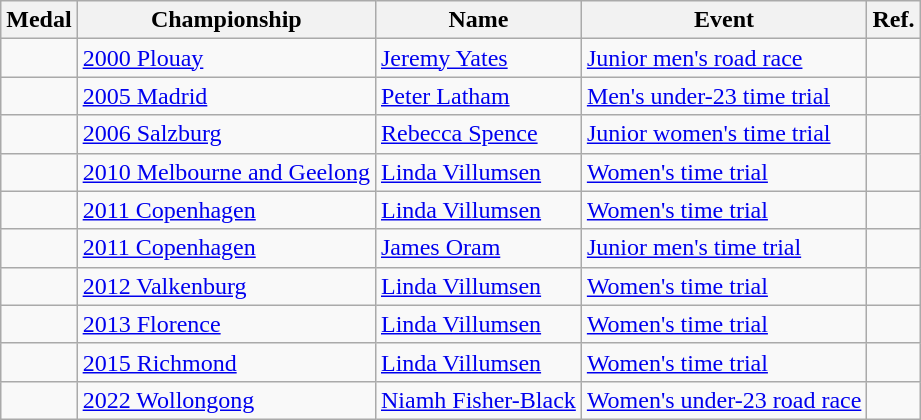<table class="wikitable sortable">
<tr>
<th>Medal</th>
<th>Championship</th>
<th>Name</th>
<th>Event</th>
<th class="unsortable">Ref.</th>
</tr>
<tr>
<td></td>
<td> <a href='#'>2000 Plouay</a></td>
<td><a href='#'>Jeremy Yates</a></td>
<td><a href='#'>Junior men's road race</a></td>
<td align="center"></td>
</tr>
<tr>
<td></td>
<td> <a href='#'>2005 Madrid</a></td>
<td><a href='#'>Peter Latham</a></td>
<td><a href='#'>Men's under-23 time trial</a></td>
<td align="center"></td>
</tr>
<tr>
<td></td>
<td> <a href='#'>2006 Salzburg</a></td>
<td><a href='#'>Rebecca Spence</a></td>
<td><a href='#'>Junior women's time trial</a></td>
<td align="center"></td>
</tr>
<tr>
<td></td>
<td> <a href='#'>2010 Melbourne and Geelong</a></td>
<td><a href='#'>Linda Villumsen</a></td>
<td><a href='#'>Women's time trial</a></td>
<td align="center"></td>
</tr>
<tr>
<td></td>
<td> <a href='#'>2011 Copenhagen</a></td>
<td><a href='#'>Linda Villumsen</a></td>
<td><a href='#'>Women's time trial</a></td>
<td align="center"></td>
</tr>
<tr>
<td></td>
<td> <a href='#'>2011 Copenhagen</a></td>
<td><a href='#'>James Oram</a></td>
<td><a href='#'>Junior men's time trial</a></td>
<td align="center"></td>
</tr>
<tr>
<td></td>
<td> <a href='#'>2012 Valkenburg</a></td>
<td><a href='#'>Linda Villumsen</a></td>
<td><a href='#'>Women's time trial</a></td>
<td align="center"></td>
</tr>
<tr>
<td></td>
<td> <a href='#'>2013 Florence</a></td>
<td><a href='#'>Linda Villumsen</a></td>
<td><a href='#'>Women's time trial</a></td>
<td align="center"></td>
</tr>
<tr>
<td></td>
<td> <a href='#'>2015 Richmond</a></td>
<td><a href='#'>Linda Villumsen</a></td>
<td><a href='#'>Women's time trial</a></td>
<td align="center"></td>
</tr>
<tr>
<td></td>
<td> <a href='#'>2022 Wollongong</a></td>
<td><a href='#'>Niamh Fisher-Black</a></td>
<td><a href='#'>Women's under-23 road race</a></td>
<td align="center"></td>
</tr>
</table>
